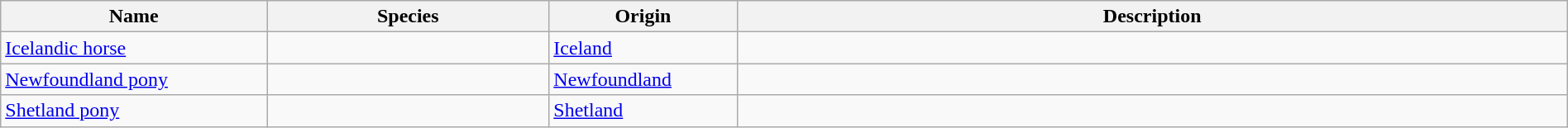<table class="wikitable sortable" style="width:100%; height:auto;">
<tr>
<th style="width:17%;">Name</th>
<th style="width:18%;">Species</th>
<th style="width:12%;">Origin</th>
<th style="width:53%;" class="unsortable">Description</th>
</tr>
<tr>
<td><a href='#'>Icelandic horse</a></td>
<td></td>
<td><a href='#'>Iceland</a></td>
<td></td>
</tr>
<tr>
<td><a href='#'>Newfoundland pony</a></td>
<td></td>
<td><a href='#'>Newfoundland</a></td>
<td></td>
</tr>
<tr>
<td><a href='#'>Shetland pony</a></td>
<td></td>
<td><a href='#'>Shetland</a></td>
<td></td>
</tr>
</table>
